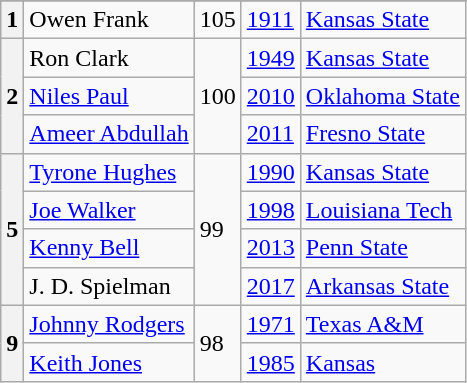<table class=wikitable>
<tr>
</tr>
<tr>
<th>1</th>
<td>Owen Frank</td>
<td>105</td>
<td><a href='#'>1911</a></td>
<td><a href='#'>Kansas State</a></td>
</tr>
<tr>
<th rowspan=3>2</th>
<td>Ron Clark</td>
<td rowspan=3>100</td>
<td><a href='#'>1949</a></td>
<td><a href='#'>Kansas State</a></td>
</tr>
<tr>
<td><a href='#'>Niles Paul</a></td>
<td><a href='#'>2010</a></td>
<td><a href='#'>Oklahoma State</a></td>
</tr>
<tr>
<td><a href='#'>Ameer Abdullah</a></td>
<td><a href='#'>2011</a></td>
<td><a href='#'>Fresno State</a></td>
</tr>
<tr>
<th rowspan=4>5</th>
<td><a href='#'>Tyrone Hughes</a></td>
<td rowspan=4>99</td>
<td><a href='#'>1990</a></td>
<td><a href='#'>Kansas State</a></td>
</tr>
<tr>
<td><a href='#'>Joe Walker</a></td>
<td><a href='#'>1998</a></td>
<td><a href='#'>Louisiana Tech</a></td>
</tr>
<tr>
<td><a href='#'>Kenny Bell</a></td>
<td><a href='#'>2013</a></td>
<td><a href='#'>Penn State</a></td>
</tr>
<tr>
<td>J. D. Spielman</td>
<td><a href='#'>2017</a></td>
<td><a href='#'>Arkansas State</a></td>
</tr>
<tr>
<th rowspan=2>9</th>
<td><a href='#'>Johnny Rodgers</a></td>
<td rowspan=2>98</td>
<td><a href='#'>1971</a></td>
<td><a href='#'>Texas A&M</a></td>
</tr>
<tr>
<td><a href='#'>Keith Jones</a></td>
<td><a href='#'>1985</a></td>
<td><a href='#'>Kansas</a></td>
</tr>
</table>
